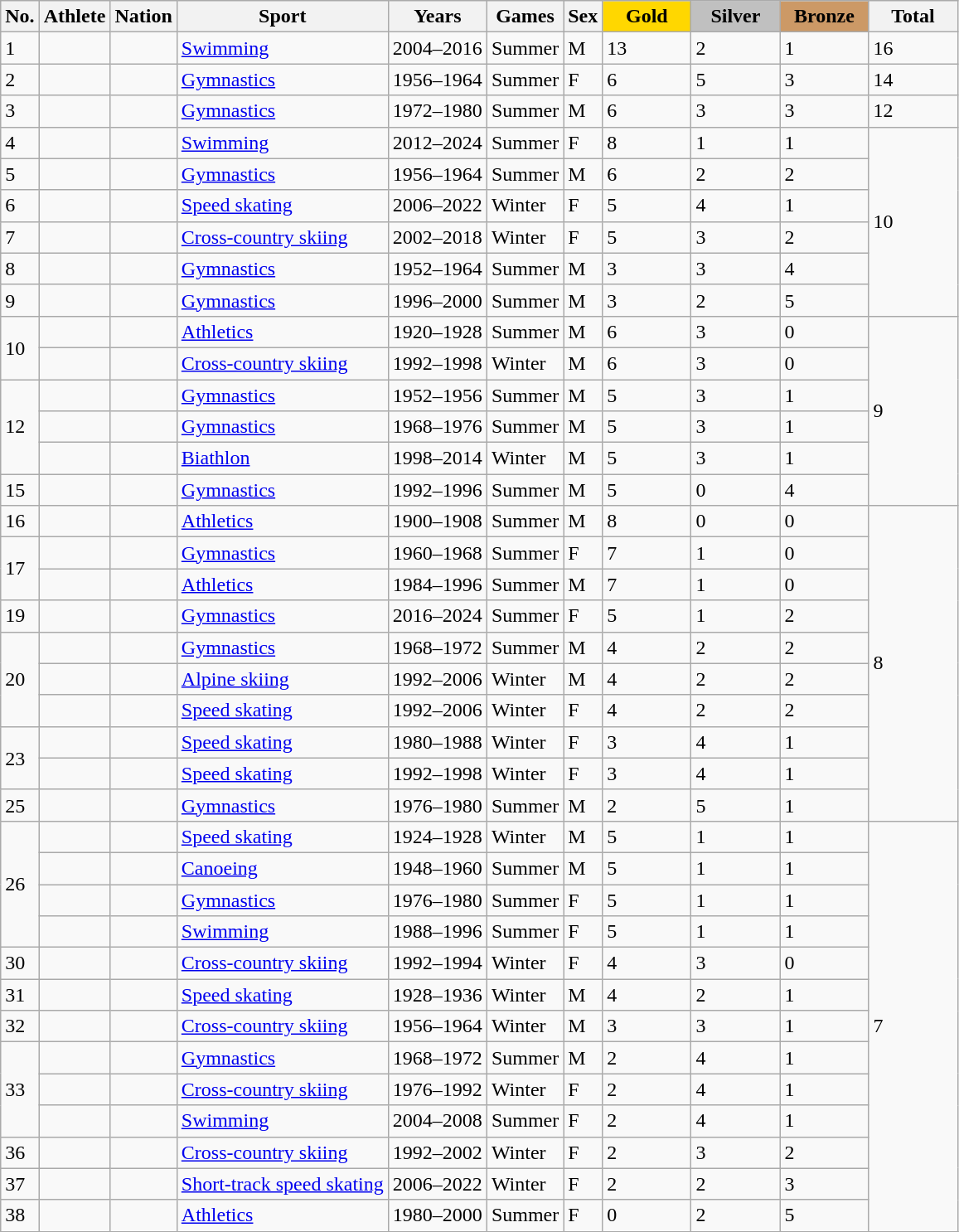<table class="wikitable sortable">
<tr>
<th>No.</th>
<th>Athlete</th>
<th>Nation</th>
<th>Sport</th>
<th>Years</th>
<th>Games</th>
<th>Sex</th>
<th style="background-color:gold; width:4.0em; font-weight:bold;">Gold</th>
<th style="background-color:silver; width:4.0em; font-weight:bold;">Silver</th>
<th style="background-color:#cc9966; width:4.0em; font-weight:bold;">Bronze</th>
<th style="width:4.0em;">Total</th>
</tr>
<tr>
<td>1</td>
<td align=left></td>
<td align=left></td>
<td><a href='#'>Swimming</a></td>
<td>2004–2016</td>
<td>Summer</td>
<td>M</td>
<td>13</td>
<td>2</td>
<td>1</td>
<td>16</td>
</tr>
<tr>
<td>2</td>
<td align=left></td>
<td align=left></td>
<td><a href='#'>Gymnastics</a></td>
<td>1956–1964</td>
<td>Summer</td>
<td>F</td>
<td>6</td>
<td>5</td>
<td>3</td>
<td>14</td>
</tr>
<tr>
<td>3</td>
<td align=left></td>
<td align=left></td>
<td><a href='#'>Gymnastics</a></td>
<td>1972–1980</td>
<td>Summer</td>
<td>M</td>
<td>6</td>
<td>3</td>
<td>3</td>
<td>12</td>
</tr>
<tr>
<td>4</td>
<td align=left></td>
<td align=left></td>
<td><a href='#'>Swimming</a></td>
<td>2012–2024</td>
<td>Summer</td>
<td>F</td>
<td>8</td>
<td>1</td>
<td>1</td>
<td rowspan=6>10</td>
</tr>
<tr>
<td>5</td>
<td align=left></td>
<td align=left></td>
<td><a href='#'>Gymnastics</a></td>
<td>1956–1964</td>
<td>Summer</td>
<td>M</td>
<td>6</td>
<td>2</td>
<td>2</td>
</tr>
<tr>
<td>6</td>
<td align=left></td>
<td align=left></td>
<td><a href='#'>Speed skating</a></td>
<td>2006–2022</td>
<td>Winter</td>
<td>F</td>
<td>5</td>
<td>4</td>
<td>1</td>
</tr>
<tr>
<td>7</td>
<td align=left></td>
<td align=left></td>
<td><a href='#'>Cross-country skiing</a></td>
<td>2002–2018</td>
<td>Winter</td>
<td>F</td>
<td>5</td>
<td>3</td>
<td>2</td>
</tr>
<tr>
<td>8</td>
<td align=left></td>
<td align=left></td>
<td><a href='#'>Gymnastics</a></td>
<td>1952–1964</td>
<td>Summer</td>
<td>M</td>
<td>3</td>
<td>3</td>
<td>4</td>
</tr>
<tr>
<td>9</td>
<td align=left></td>
<td align=left></td>
<td><a href='#'>Gymnastics</a></td>
<td>1996–2000</td>
<td>Summer</td>
<td>M</td>
<td>3</td>
<td>2</td>
<td>5</td>
</tr>
<tr>
<td rowspan="2">10</td>
<td align=left></td>
<td align=left></td>
<td><a href='#'>Athletics</a></td>
<td>1920–1928</td>
<td>Summer</td>
<td>M</td>
<td>6</td>
<td>3</td>
<td>0</td>
<td rowspan=6>9</td>
</tr>
<tr>
<td align=left></td>
<td align=left></td>
<td><a href='#'>Cross-country skiing</a></td>
<td>1992–1998</td>
<td>Winter</td>
<td>M</td>
<td>6</td>
<td>3</td>
<td>0</td>
</tr>
<tr>
<td rowspan="3">12</td>
<td align=left></td>
<td align=left></td>
<td><a href='#'>Gymnastics</a></td>
<td>1952–1956</td>
<td>Summer</td>
<td>M</td>
<td>5</td>
<td>3</td>
<td>1</td>
</tr>
<tr>
<td align=left></td>
<td align=left></td>
<td><a href='#'>Gymnastics</a></td>
<td>1968–1976</td>
<td>Summer</td>
<td>M</td>
<td>5</td>
<td>3</td>
<td>1</td>
</tr>
<tr>
<td align=left></td>
<td align=left></td>
<td><a href='#'>Biathlon</a></td>
<td>1998–2014</td>
<td>Winter</td>
<td>M</td>
<td>5</td>
<td>3</td>
<td>1</td>
</tr>
<tr>
<td>15</td>
<td align=left></td>
<td align=left><br></td>
<td><a href='#'>Gymnastics</a></td>
<td>1992–1996</td>
<td>Summer</td>
<td>M</td>
<td>5</td>
<td>0</td>
<td>4</td>
</tr>
<tr>
<td>16</td>
<td align=left></td>
<td align=left></td>
<td><a href='#'>Athletics</a></td>
<td>1900–1908</td>
<td>Summer</td>
<td>M</td>
<td>8</td>
<td>0</td>
<td>0</td>
<td rowspan=10>8</td>
</tr>
<tr>
<td rowspan="2">17</td>
<td align=left></td>
<td align=left></td>
<td><a href='#'>Gymnastics</a></td>
<td>1960–1968</td>
<td>Summer</td>
<td>F</td>
<td>7</td>
<td>1</td>
<td>0</td>
</tr>
<tr>
<td align=left></td>
<td align=left></td>
<td><a href='#'>Athletics</a></td>
<td>1984–1996</td>
<td>Summer</td>
<td>M</td>
<td>7</td>
<td>1</td>
<td>0</td>
</tr>
<tr>
<td>19</td>
<td align=left></td>
<td align=left></td>
<td><a href='#'>Gymnastics</a></td>
<td>2016–2024</td>
<td>Summer</td>
<td>F</td>
<td>5</td>
<td>1</td>
<td>2</td>
</tr>
<tr>
<td rowspan="3">20</td>
<td align=left></td>
<td align=left></td>
<td><a href='#'>Gymnastics</a></td>
<td>1968–1972</td>
<td>Summer</td>
<td>M</td>
<td>4</td>
<td>2</td>
<td>2</td>
</tr>
<tr>
<td align=left></td>
<td align=left></td>
<td><a href='#'>Alpine skiing</a></td>
<td>1992–2006</td>
<td>Winter</td>
<td>M</td>
<td>4</td>
<td>2</td>
<td>2</td>
</tr>
<tr>
<td align=left></td>
<td align=left></td>
<td><a href='#'>Speed skating</a></td>
<td>1992–2006</td>
<td>Winter</td>
<td>F</td>
<td>4</td>
<td>2</td>
<td>2</td>
</tr>
<tr>
<td rowspan="2">23</td>
<td align=left></td>
<td align=left></td>
<td><a href='#'>Speed skating</a></td>
<td>1980–1988</td>
<td>Winter</td>
<td>F</td>
<td>3</td>
<td>4</td>
<td>1</td>
</tr>
<tr>
<td align=left></td>
<td align=left></td>
<td><a href='#'>Speed skating</a></td>
<td>1992–1998</td>
<td>Winter</td>
<td>F</td>
<td>3</td>
<td>4</td>
<td>1</td>
</tr>
<tr>
<td>25</td>
<td align=left></td>
<td align=left></td>
<td><a href='#'>Gymnastics</a></td>
<td>1976–1980</td>
<td>Summer</td>
<td>M</td>
<td>2</td>
<td>5</td>
<td>1</td>
</tr>
<tr>
<td rowspan="4">26</td>
<td align=left></td>
<td align=left></td>
<td><a href='#'>Speed skating</a></td>
<td>1924–1928</td>
<td>Winter</td>
<td>M</td>
<td>5</td>
<td>1</td>
<td>1</td>
<td rowspan=13>7</td>
</tr>
<tr>
<td align=left></td>
<td align=left></td>
<td><a href='#'>Canoeing</a></td>
<td>1948–1960</td>
<td>Summer</td>
<td>M</td>
<td>5</td>
<td>1</td>
<td>1</td>
</tr>
<tr>
<td align=left></td>
<td align=left></td>
<td><a href='#'>Gymnastics</a></td>
<td>1976–1980</td>
<td>Summer</td>
<td>F</td>
<td>5</td>
<td>1</td>
<td>1</td>
</tr>
<tr>
<td align=left></td>
<td align=left></td>
<td><a href='#'>Swimming</a></td>
<td>1988–1996</td>
<td>Summer</td>
<td>F</td>
<td>5</td>
<td>1</td>
<td>1</td>
</tr>
<tr>
<td>30</td>
<td align=left></td>
<td align=left><br> </td>
<td><a href='#'>Cross-country skiing</a></td>
<td>1992–1994</td>
<td>Winter</td>
<td>F</td>
<td>4</td>
<td>3</td>
<td>0</td>
</tr>
<tr>
<td>31</td>
<td align="left"></td>
<td align="left"></td>
<td><a href='#'>Speed skating</a></td>
<td>1928–1936</td>
<td>Winter</td>
<td>M</td>
<td>4</td>
<td>2</td>
<td>1</td>
</tr>
<tr>
<td>32</td>
<td align=left></td>
<td align=left></td>
<td><a href='#'>Cross-country skiing</a></td>
<td>1956–1964</td>
<td>Winter</td>
<td>M</td>
<td>3</td>
<td>3</td>
<td>1</td>
</tr>
<tr>
<td rowspan="3">33</td>
<td align=left></td>
<td align=left></td>
<td><a href='#'>Gymnastics</a></td>
<td>1968–1972</td>
<td>Summer</td>
<td>M</td>
<td>2</td>
<td>4</td>
<td>1</td>
</tr>
<tr>
<td align=left></td>
<td align=left><br></td>
<td><a href='#'>Cross-country skiing</a></td>
<td>1976–1992</td>
<td>Winter</td>
<td>F</td>
<td>2</td>
<td>4</td>
<td>1</td>
</tr>
<tr>
<td align=left></td>
<td align=left></td>
<td><a href='#'>Swimming</a></td>
<td>2004–2008</td>
<td>Summer</td>
<td>F</td>
<td>2</td>
<td>4</td>
<td>1</td>
</tr>
<tr>
<td>36</td>
<td align=left></td>
<td align=left></td>
<td><a href='#'>Cross-country skiing</a></td>
<td>1992–2002</td>
<td>Winter</td>
<td>F</td>
<td>2</td>
<td>3</td>
<td>2</td>
</tr>
<tr>
<td>37</td>
<td align=left></td>
<td align=left></td>
<td><a href='#'>Short-track speed skating</a></td>
<td>2006–2022</td>
<td>Winter</td>
<td>F</td>
<td>2</td>
<td>2</td>
<td>3</td>
</tr>
<tr>
<td>38</td>
<td align=left></td>
<td align=left></td>
<td><a href='#'>Athletics</a></td>
<td>1980–2000</td>
<td>Summer</td>
<td>F</td>
<td>0</td>
<td>2</td>
<td>5</td>
</tr>
<tr>
</tr>
</table>
